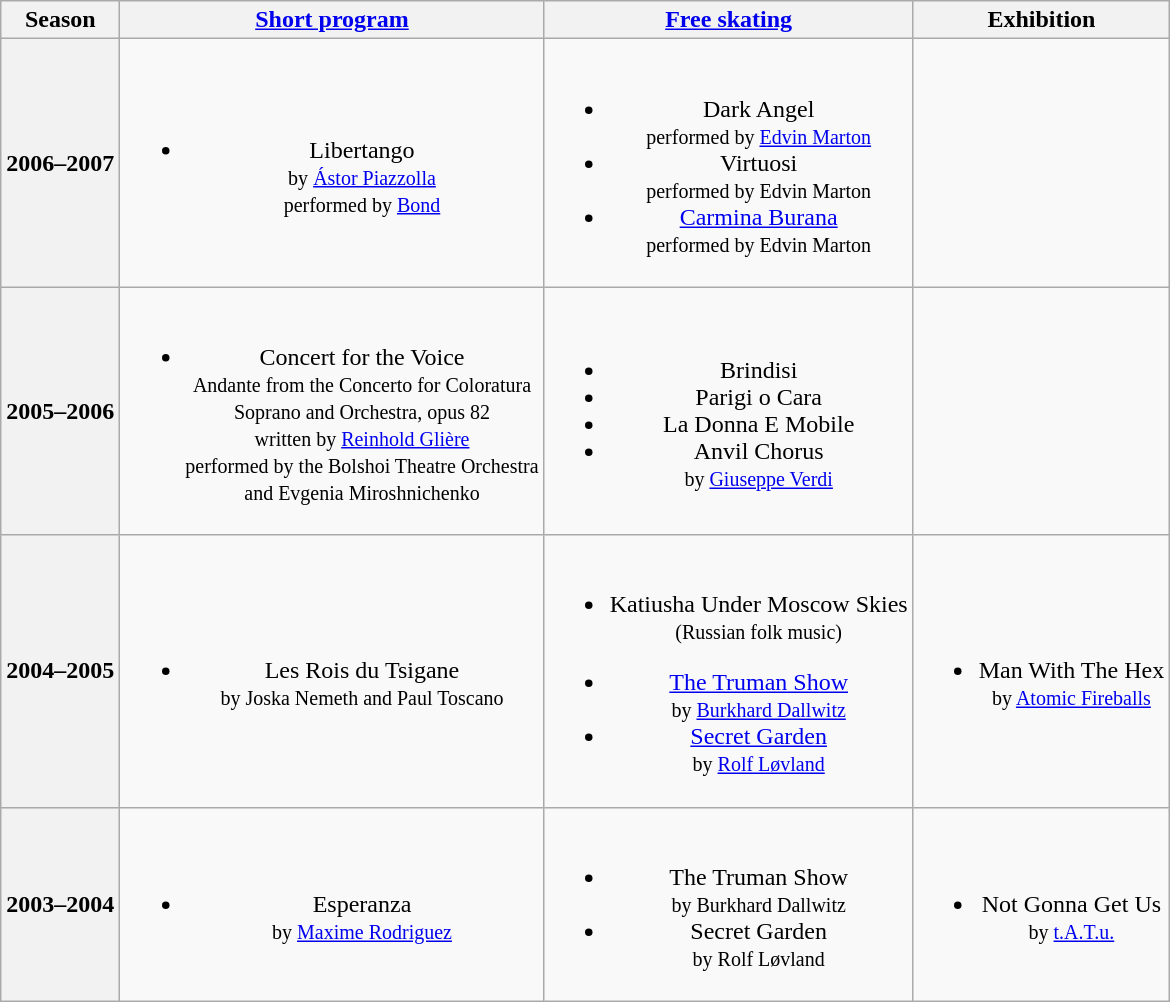<table class="wikitable" style="text-align:center">
<tr>
<th>Season</th>
<th><a href='#'>Short program</a></th>
<th><a href='#'>Free skating</a></th>
<th>Exhibition</th>
</tr>
<tr>
<th>2006–2007 <br> </th>
<td><br><ul><li>Libertango <br><small> by <a href='#'>Ástor Piazzolla</a> <br> performed by <a href='#'>Bond</a></small></li></ul></td>
<td><br><ul><li>Dark Angel <br><small> performed by <a href='#'>Edvin Marton</a> </small></li><li>Virtuosi <br><small> performed by Edvin Marton </small></li><li><a href='#'>Carmina Burana</a> <br><small> performed by Edvin Marton </small></li></ul></td>
<td></td>
</tr>
<tr>
<th>2005–2006 <br> </th>
<td><br><ul><li>Concert for the Voice <br><small>Andante from the Concerto for Coloratura <br> Soprano and Orchestra, opus 82 <br> written by <a href='#'>Reinhold Glière</a> <br> performed by the Bolshoi Theatre Orchestra<br> and Evgenia Miroshnichenko </small></li></ul></td>
<td><br><ul><li>Brindisi</li><li>Parigi o Cara</li><li>La Donna E Mobile</li><li>Anvil Chorus <br><small>by <a href='#'>Giuseppe Verdi</a></small></li></ul></td>
<td></td>
</tr>
<tr>
<th>2004–2005 <br> </th>
<td><br><ul><li>Les Rois du Tsigane <br><small> by Joska Nemeth and Paul Toscano </small></li></ul></td>
<td><br><ul><li>Katiusha Under Moscow Skies <br><small> (Russian folk music) </small></li></ul><ul><li><a href='#'>The Truman Show</a> <br><small> by <a href='#'>Burkhard Dallwitz</a></small></li><li><a href='#'>Secret Garden</a> <br><small> by <a href='#'>Rolf Løvland</a></small></li></ul></td>
<td><br><ul><li>Man With The Hex <br><small> by <a href='#'>Atomic Fireballs</a> </small></li></ul></td>
</tr>
<tr>
<th>2003–2004 <br> </th>
<td><br><ul><li>Esperanza <br><small> by <a href='#'>Maxime Rodriguez</a> </small></li></ul></td>
<td><br><ul><li>The Truman Show <br><small> by Burkhard Dallwitz </small></li><li>Secret Garden <br><small> by Rolf Løvland </small></li></ul></td>
<td><br><ul><li>Not Gonna Get Us <br><small> by <a href='#'>t.A.T.u.</a> </small></li></ul></td>
</tr>
</table>
